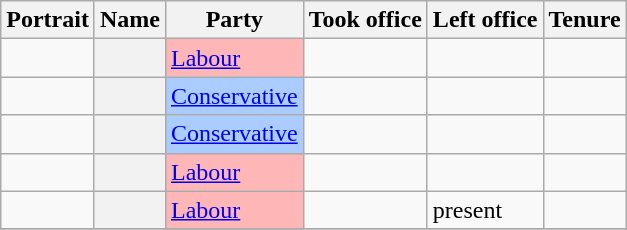<table class="wikitable plainrowheaders sortable">
<tr>
<th scope=col class=unsortable>Portrait</th>
<th scope=col>Name</th>
<th scope=col>Party</th>
<th scope=col>Took office</th>
<th scope=col>Left office</th>
<th scope=col>Tenure</th>
</tr>
<tr>
<td align=center></td>
<th scope=row></th>
<td style="background:#FFB6B6"><a href='#'>Labour</a></td>
<td></td>
<td></td>
<td></td>
</tr>
<tr>
<td align=center></td>
<th scope=row></th>
<td style="background:#AACCFF"><a href='#'>Conservative</a></td>
<td></td>
<td></td>
<td></td>
</tr>
<tr>
<td align=center></td>
<th scope=row></th>
<td style="background:#AACCFF"><a href='#'>Conservative</a></td>
<td></td>
<td></td>
<td></td>
</tr>
<tr>
<td align=center></td>
<th scope=row></th>
<td style="background:#FFB6B6"><a href='#'>Labour</a></td>
<td></td>
<td></td>
<td></td>
</tr>
<tr>
<td align=center></td>
<th scope=row></th>
<td style="background:#FFB6B6"><a href='#'>Labour</a></td>
<td></td>
<td>present</td>
<td></td>
</tr>
<tr>
</tr>
</table>
